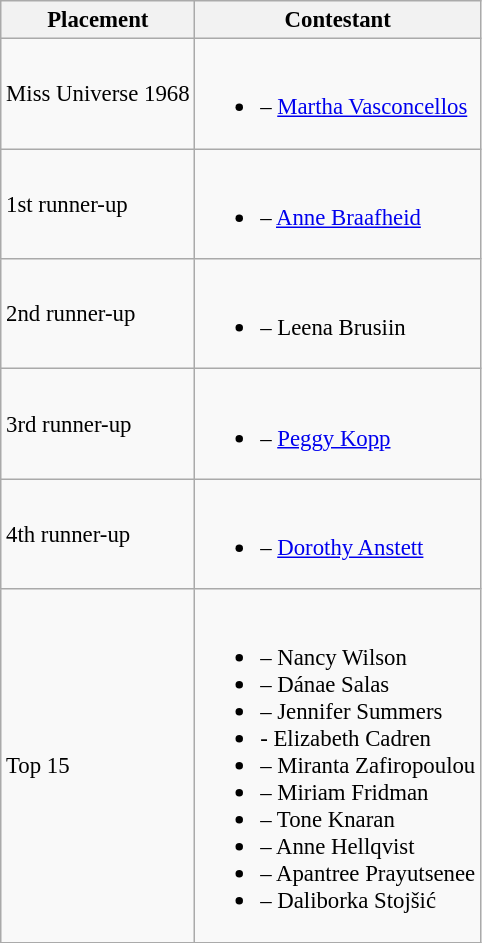<table class="wikitable sortable" style="font-size:95%;">
<tr>
<th>Placement</th>
<th>Contestant</th>
</tr>
<tr>
<td>Miss Universe 1968</td>
<td><br><ul><li> – <a href='#'>Martha Vasconcellos</a></li></ul></td>
</tr>
<tr>
<td>1st runner-up</td>
<td><br><ul><li> – <a href='#'>Anne Braafheid</a></li></ul></td>
</tr>
<tr>
<td>2nd runner-up</td>
<td><br><ul><li> – Leena Brusiin</li></ul></td>
</tr>
<tr>
<td>3rd runner-up</td>
<td><br><ul><li> – <a href='#'>Peggy Kopp</a></li></ul></td>
</tr>
<tr>
<td>4th runner-up</td>
<td><br><ul><li> – <a href='#'>Dorothy Anstett</a></li></ul></td>
</tr>
<tr>
<td>Top 15</td>
<td><br><ul><li> – Nancy Wilson</li><li> – Dánae Salas</li><li> – Jennifer Summers</li><li> - Elizabeth Cadren</li><li> – Miranta Zafiropoulou</li><li> – Miriam Fridman</li><li> – Tone Knaran</li><li> – Anne Hellqvist</li><li> – Apantree Prayutsenee</li><li> – Daliborka Stojšić</li></ul></td>
</tr>
</table>
